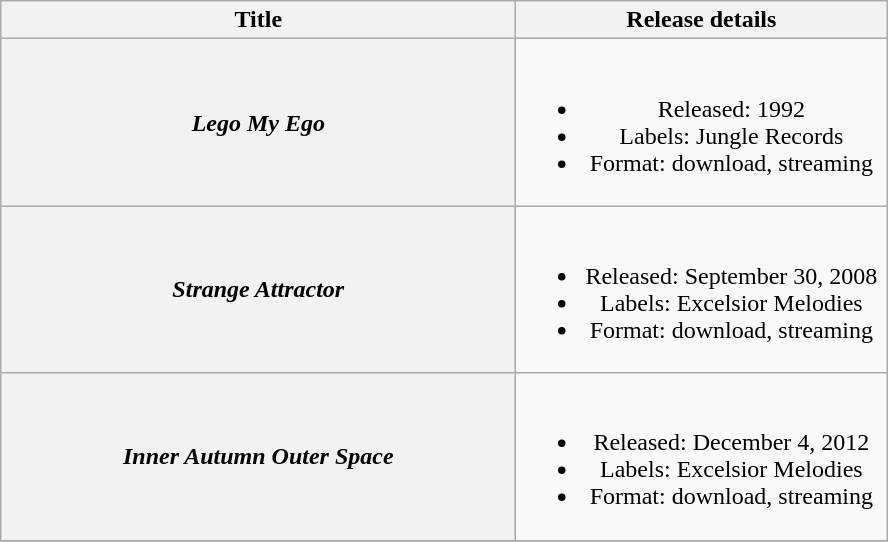<table class="wikitable plainrowheaders" style="text-align:center;">
<tr>
<th scope="col" colspan="1" style="width:21em;">Title</th>
<th scope="col" colspan="1" style="width:15em;">Release details</th>
</tr>
<tr>
<th scope="row"><em>Lego My Ego</em></th>
<td><br><ul><li>Released: 1992</li><li>Labels: Jungle Records</li><li>Format: download, streaming</li></ul></td>
</tr>
<tr>
<th scope="row"><em>Strange Attractor</em></th>
<td><br><ul><li>Released: September 30, 2008</li><li>Labels: Excelsior Melodies</li><li>Format: download, streaming</li></ul></td>
</tr>
<tr>
<th scope="row"><em>Inner Autumn Outer Space</em></th>
<td><br><ul><li>Released: December 4, 2012</li><li>Labels: Excelsior Melodies</li><li>Format: download, streaming</li></ul></td>
</tr>
<tr>
</tr>
</table>
